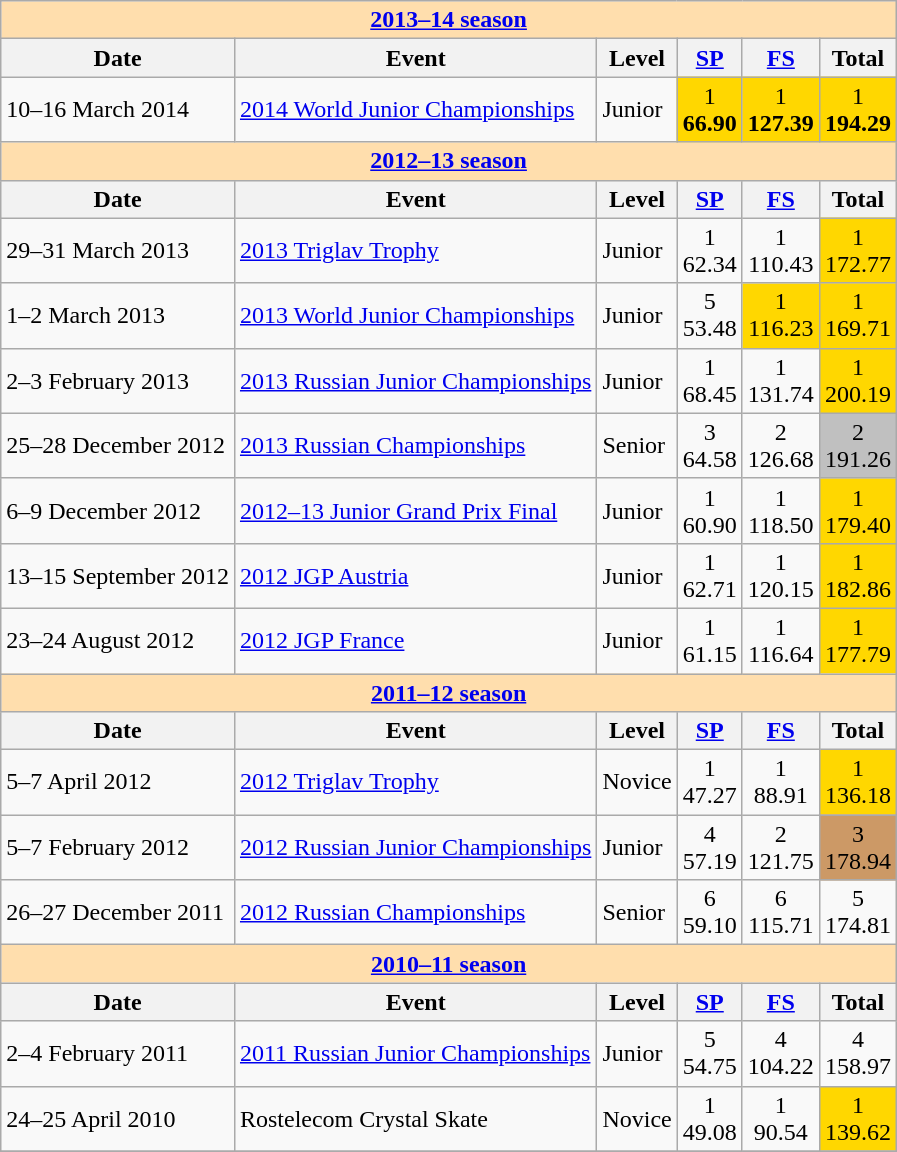<table class="wikitable">
<tr>
<th style="background-color: #ffdead;" colspan=7 align=center><a href='#'>2013–14 season</a></th>
</tr>
<tr>
<th>Date</th>
<th>Event</th>
<th>Level</th>
<th><a href='#'>SP</a></th>
<th><a href='#'>FS</a></th>
<th>Total</th>
</tr>
<tr>
<td>10–16 March 2014</td>
<td><a href='#'>2014 World Junior Championships</a></td>
<td>Junior</td>
<td align=center bgcolor=gold>1 <br> <strong>66.90</strong></td>
<td align=center bgcolor=gold>1 <br> <strong>127.39</strong></td>
<td align=center bgcolor=gold>1 <br> <strong>194.29</strong></td>
</tr>
<tr>
<th style="background-color: #ffdead;" colspan=7 align=center><a href='#'>2012–13 season</a></th>
</tr>
<tr>
<th>Date</th>
<th>Event</th>
<th>Level</th>
<th><a href='#'>SP</a></th>
<th><a href='#'>FS</a></th>
<th>Total</th>
</tr>
<tr>
<td>29–31 March 2013</td>
<td><a href='#'>2013 Triglav Trophy</a></td>
<td>Junior</td>
<td align=center>1 <br> 62.34</td>
<td align=center>1 <br> 110.43</td>
<td align=center bgcolor=gold>1 <br> 172.77</td>
</tr>
<tr>
<td>1–2 March 2013</td>
<td><a href='#'>2013 World Junior Championships</a></td>
<td>Junior</td>
<td align=center>5 <br> 53.48</td>
<td align=center bgcolor=gold>1 <br> 116.23</td>
<td align=center bgcolor=gold>1 <br> 169.71</td>
</tr>
<tr>
<td>2–3 February 2013</td>
<td><a href='#'>2013 Russian Junior Championships</a></td>
<td>Junior</td>
<td align=center>1 <br> 68.45</td>
<td align=center>1 <br> 131.74</td>
<td align=center bgcolor=gold>1 <br> 200.19</td>
</tr>
<tr>
<td>25–28 December 2012</td>
<td><a href='#'>2013 Russian Championships</a></td>
<td>Senior</td>
<td align=center>3 <br> 64.58</td>
<td align=center>2 <br> 126.68</td>
<td align=center bgcolor=silver>2 <br> 191.26</td>
</tr>
<tr>
<td>6–9 December 2012</td>
<td><a href='#'>2012–13 Junior Grand Prix Final</a></td>
<td>Junior</td>
<td align=center>1 <br> 60.90</td>
<td align=center>1 <br> 118.50</td>
<td align=center bgcolor=gold>1 <br> 179.40</td>
</tr>
<tr>
<td>13–15 September 2012</td>
<td><a href='#'>2012 JGP Austria</a></td>
<td>Junior</td>
<td align=center>1 <br> 62.71</td>
<td align=center>1 <br> 120.15</td>
<td align=center bgcolor=gold>1 <br> 182.86</td>
</tr>
<tr>
<td>23–24 August 2012</td>
<td><a href='#'>2012 JGP France</a></td>
<td>Junior</td>
<td align=center>1 <br> 61.15</td>
<td align=center>1 <br> 116.64</td>
<td align=center bgcolor=gold>1 <br> 177.79</td>
</tr>
<tr>
<th style="background-color: #ffdead;" colspan=7 align=center><a href='#'>2011–12 season</a></th>
</tr>
<tr>
<th>Date</th>
<th>Event</th>
<th>Level</th>
<th><a href='#'>SP</a></th>
<th><a href='#'>FS</a></th>
<th>Total</th>
</tr>
<tr>
<td>5–7 April 2012</td>
<td><a href='#'>2012 Triglav Trophy</a></td>
<td>Novice</td>
<td align=center>1 <br> 47.27</td>
<td align=center>1 <br> 88.91</td>
<td align=center bgcolor=gold>1 <br> 136.18</td>
</tr>
<tr>
<td>5–7 February 2012</td>
<td><a href='#'>2012 Russian Junior Championships</a></td>
<td>Junior</td>
<td align=center>4 <br> 57.19</td>
<td align=center>2 <br> 121.75</td>
<td align=center bgcolor=cc9966>3 <br> 178.94</td>
</tr>
<tr>
<td>26–27 December 2011</td>
<td><a href='#'>2012 Russian Championships</a></td>
<td>Senior</td>
<td align=center>6 <br> 59.10</td>
<td align=center>6 <br> 115.71</td>
<td align=center>5 <br> 174.81</td>
</tr>
<tr>
<th style="background-color: #ffdead;" colspan=7 align=center><a href='#'>2010–11 season</a></th>
</tr>
<tr>
<th>Date</th>
<th>Event</th>
<th>Level</th>
<th><a href='#'>SP</a></th>
<th><a href='#'>FS</a></th>
<th>Total</th>
</tr>
<tr>
<td>2–4 February 2011</td>
<td><a href='#'>2011 Russian Junior Championships</a></td>
<td>Junior</td>
<td align=center>5 <br> 54.75</td>
<td align=center>4 <br> 104.22</td>
<td align=center>4 <br> 158.97</td>
</tr>
<tr>
<td>24–25 April 2010</td>
<td>Rostelecom Crystal Skate</td>
<td>Novice</td>
<td align=center>1 <br> 49.08</td>
<td align=center>1 <br> 90.54</td>
<td align=center bgcolor=gold>1 <br> 139.62</td>
</tr>
<tr>
</tr>
</table>
